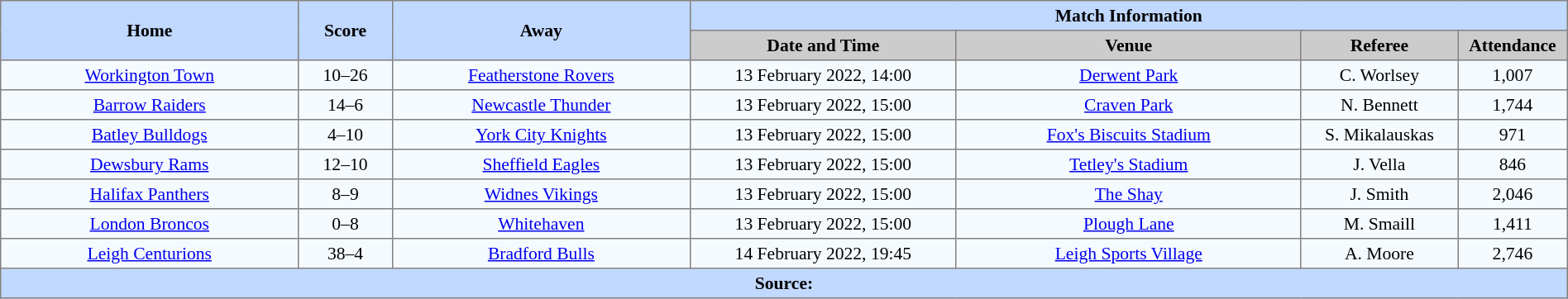<table border=1 style="border-collapse:collapse; font-size:90%; text-align:center;" cellpadding=3 cellspacing=0 width=100%>
<tr style="background:#c1d8ff;">
<th scope="col" rowspan=2 width=19%>Home</th>
<th scope="col" rowspan=2 width=6%>Score</th>
<th scope="col" rowspan=2 width=19%>Away</th>
<th colspan=4>Match Information</th>
</tr>
<tr style="background:#cccccc;">
<th scope="col" width=17%>Date and Time</th>
<th scope="col" width=22%>Venue</th>
<th scope="col" width=10%>Referee</th>
<th scope="col" width=7%>Attendance</th>
</tr>
<tr style="background:#f5faff;">
<td> <a href='#'>Workington Town</a></td>
<td>10–26</td>
<td> <a href='#'>Featherstone Rovers</a></td>
<td>13 February 2022, 14:00</td>
<td><a href='#'>Derwent Park</a></td>
<td>C. Worlsey</td>
<td>1,007</td>
</tr>
<tr style="background:#f5faff;">
<td> <a href='#'>Barrow Raiders</a></td>
<td>14–6</td>
<td> <a href='#'>Newcastle Thunder</a></td>
<td>13 February 2022, 15:00</td>
<td><a href='#'>Craven Park</a></td>
<td>N. Bennett</td>
<td>1,744</td>
</tr>
<tr style="background:#f5faff;">
<td> <a href='#'>Batley Bulldogs</a></td>
<td>4–10</td>
<td> <a href='#'>York City Knights</a></td>
<td>13 February 2022, 15:00</td>
<td><a href='#'>Fox's Biscuits Stadium</a></td>
<td>S. Mikalauskas</td>
<td>971</td>
</tr>
<tr style="background:#f5faff;">
<td> <a href='#'>Dewsbury Rams</a></td>
<td>12–10</td>
<td> <a href='#'>Sheffield Eagles</a></td>
<td>13 February 2022, 15:00</td>
<td><a href='#'>Tetley's Stadium</a></td>
<td>J. Vella</td>
<td>846</td>
</tr>
<tr style="background:#f5faff;">
<td> <a href='#'>Halifax Panthers</a></td>
<td>8–9</td>
<td> <a href='#'>Widnes Vikings</a></td>
<td>13 February 2022, 15:00</td>
<td><a href='#'>The Shay</a></td>
<td>J. Smith</td>
<td>2,046</td>
</tr>
<tr style="background:#f5faff;">
<td> <a href='#'>London Broncos</a></td>
<td>0–8</td>
<td> <a href='#'>Whitehaven</a></td>
<td>13 February 2022, 15:00</td>
<td><a href='#'>Plough Lane</a></td>
<td>M. Smaill</td>
<td>1,411</td>
</tr>
<tr style="background:#f5faff;">
<td> <a href='#'>Leigh Centurions</a></td>
<td>38–4</td>
<td> <a href='#'>Bradford Bulls</a></td>
<td>14 February 2022, 19:45</td>
<td><a href='#'>Leigh Sports Village</a></td>
<td>A. Moore</td>
<td>2,746</td>
</tr>
<tr style="background:#c1d8ff;">
<th colspan=7>Source:</th>
</tr>
</table>
